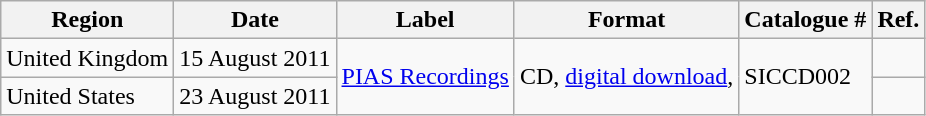<table class="wikitable">
<tr>
<th>Region</th>
<th>Date</th>
<th>Label</th>
<th>Format</th>
<th>Catalogue #</th>
<th>Ref.</th>
</tr>
<tr>
<td rowspan="1"> United Kingdom</td>
<td>15 August 2011</td>
<td rowspan="2"><a href='#'>PIAS Recordings</a></td>
<td rowspan="2">CD, <a href='#'>digital download</a>,</td>
<td rowspan="2">SICCD002</td>
<td></td>
</tr>
<tr>
<td rowspan="1"> United States</td>
<td>23 August 2011</td>
<td></td>
</tr>
</table>
